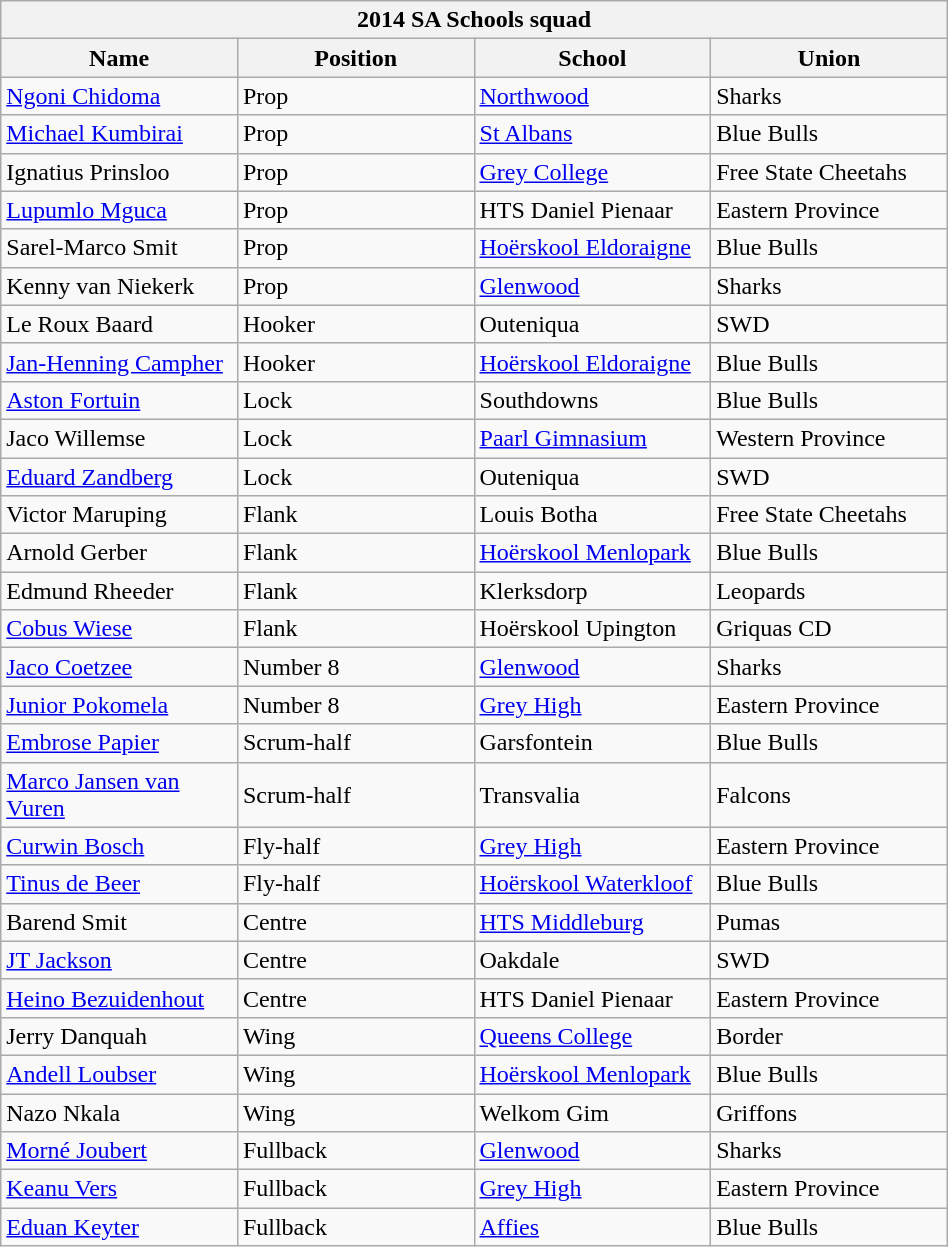<table class="wikitable" style="text-align:left; width:50%">
<tr>
<th colspan="100%">2014 SA Schools squad</th>
</tr>
<tr>
<th style="width:25%;">Name</th>
<th style="width:25%;">Position</th>
<th style="width:25%;">School</th>
<th style="width:25%;">Union</th>
</tr>
<tr>
<td><a href='#'>Ngoni Chidoma</a></td>
<td>Prop</td>
<td><a href='#'>Northwood</a></td>
<td>Sharks</td>
</tr>
<tr>
<td><a href='#'>Michael Kumbirai</a></td>
<td>Prop</td>
<td><a href='#'>St Albans</a></td>
<td>Blue Bulls</td>
</tr>
<tr>
<td>Ignatius Prinsloo</td>
<td>Prop</td>
<td><a href='#'>Grey College</a></td>
<td>Free State Cheetahs</td>
</tr>
<tr>
<td><a href='#'>Lupumlo Mguca</a></td>
<td>Prop</td>
<td>HTS Daniel Pienaar</td>
<td>Eastern Province</td>
</tr>
<tr>
<td>Sarel-Marco Smit</td>
<td>Prop</td>
<td><a href='#'>Hoërskool Eldoraigne</a></td>
<td>Blue Bulls</td>
</tr>
<tr>
<td>Kenny van Niekerk</td>
<td>Prop</td>
<td><a href='#'>Glenwood</a></td>
<td>Sharks</td>
</tr>
<tr>
<td>Le Roux Baard</td>
<td>Hooker</td>
<td>Outeniqua</td>
<td>SWD</td>
</tr>
<tr>
<td><a href='#'>Jan-Henning Campher</a></td>
<td>Hooker</td>
<td><a href='#'>Hoërskool Eldoraigne</a></td>
<td>Blue Bulls</td>
</tr>
<tr>
<td><a href='#'>Aston Fortuin</a></td>
<td>Lock</td>
<td>Southdowns</td>
<td>Blue Bulls</td>
</tr>
<tr>
<td>Jaco Willemse</td>
<td>Lock</td>
<td><a href='#'>Paarl Gimnasium</a></td>
<td>Western Province</td>
</tr>
<tr>
<td><a href='#'>Eduard Zandberg</a></td>
<td>Lock</td>
<td>Outeniqua</td>
<td>SWD</td>
</tr>
<tr>
<td>Victor Maruping</td>
<td>Flank</td>
<td>Louis Botha</td>
<td>Free State Cheetahs</td>
</tr>
<tr>
<td>Arnold Gerber</td>
<td>Flank</td>
<td><a href='#'>Hoërskool Menlopark</a></td>
<td>Blue Bulls</td>
</tr>
<tr>
<td>Edmund Rheeder</td>
<td>Flank</td>
<td>Klerksdorp</td>
<td>Leopards</td>
</tr>
<tr>
<td><a href='#'>Cobus Wiese</a></td>
<td>Flank</td>
<td>Hoërskool Upington</td>
<td>Griquas CD</td>
</tr>
<tr>
<td><a href='#'>Jaco Coetzee</a></td>
<td>Number 8</td>
<td><a href='#'>Glenwood</a></td>
<td>Sharks</td>
</tr>
<tr>
<td><a href='#'>Junior Pokomela</a></td>
<td>Number 8</td>
<td><a href='#'>Grey High</a></td>
<td>Eastern Province</td>
</tr>
<tr>
<td><a href='#'>Embrose Papier</a></td>
<td>Scrum-half</td>
<td>Garsfontein</td>
<td>Blue Bulls</td>
</tr>
<tr>
<td><a href='#'>Marco Jansen van Vuren</a></td>
<td>Scrum-half</td>
<td>Transvalia</td>
<td>Falcons</td>
</tr>
<tr>
<td><a href='#'>Curwin Bosch</a></td>
<td>Fly-half</td>
<td><a href='#'>Grey High</a></td>
<td>Eastern Province</td>
</tr>
<tr>
<td><a href='#'>Tinus de Beer</a></td>
<td>Fly-half</td>
<td><a href='#'>Hoërskool Waterkloof</a></td>
<td>Blue Bulls</td>
</tr>
<tr>
<td>Barend Smit</td>
<td>Centre</td>
<td><a href='#'>HTS Middleburg</a></td>
<td>Pumas</td>
</tr>
<tr>
<td><a href='#'>JT Jackson</a></td>
<td>Centre</td>
<td>Oakdale</td>
<td>SWD</td>
</tr>
<tr>
<td><a href='#'>Heino Bezuidenhout</a></td>
<td>Centre</td>
<td>HTS Daniel Pienaar</td>
<td>Eastern Province</td>
</tr>
<tr>
<td>Jerry Danquah</td>
<td>Wing</td>
<td><a href='#'>Queens College</a></td>
<td>Border</td>
</tr>
<tr>
<td><a href='#'>Andell Loubser</a></td>
<td>Wing</td>
<td><a href='#'>Hoërskool Menlopark</a></td>
<td>Blue Bulls</td>
</tr>
<tr>
<td>Nazo Nkala</td>
<td>Wing</td>
<td>Welkom Gim</td>
<td>Griffons</td>
</tr>
<tr>
<td><a href='#'>Morné Joubert</a></td>
<td>Fullback</td>
<td><a href='#'>Glenwood</a></td>
<td>Sharks</td>
</tr>
<tr>
<td><a href='#'>Keanu Vers</a></td>
<td>Fullback</td>
<td><a href='#'>Grey High</a></td>
<td>Eastern Province</td>
</tr>
<tr>
<td><a href='#'>Eduan Keyter</a></td>
<td>Fullback</td>
<td><a href='#'>Affies</a></td>
<td>Blue Bulls</td>
</tr>
</table>
